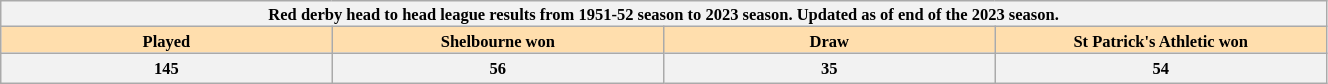<table class="wikitable plainrowheaders" style="border-collapse:collapse; width:70%; text-align:center; font-size: 11px">
<tr>
<th colspan=10 style="font-size:14">Red derby head to head league results from 1951-52 season to 2023 season. Updated as of end of the 2023 season.</th>
</tr>
<tr>
<th width=70px style="background: #ffdead;">Played</th>
<th width=70px style="background: #ffdead;">Shelbourne won</th>
<th width=70px style="background: #ffdead;">Draw</th>
<th width=70px style="background: #ffdead;">St Patrick's Athletic won</th>
</tr>
<tr style="height: 20px;">
<th width=70px>145</th>
<th width=70px>56</th>
<th width=70px>35</th>
<th width=70px>54</th>
</tr>
</table>
